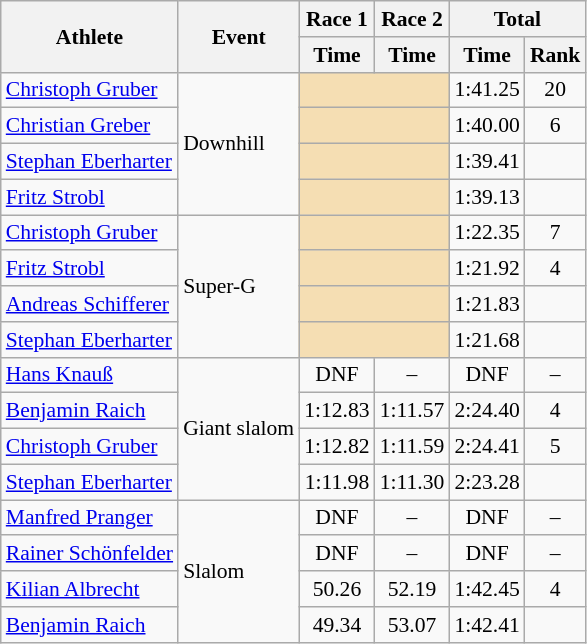<table class="wikitable" style="font-size:90%">
<tr>
<th rowspan="2">Athlete</th>
<th rowspan="2">Event</th>
<th>Race 1</th>
<th>Race 2</th>
<th colspan="2">Total</th>
</tr>
<tr>
<th>Time</th>
<th>Time</th>
<th>Time</th>
<th>Rank</th>
</tr>
<tr>
<td><a href='#'>Christoph Gruber</a></td>
<td rowspan="4">Downhill</td>
<td colspan="2" bgcolor="wheat"></td>
<td align="center">1:41.25</td>
<td align="center">20</td>
</tr>
<tr>
<td><a href='#'>Christian Greber</a></td>
<td colspan="2" bgcolor="wheat"></td>
<td align="center">1:40.00</td>
<td align="center">6</td>
</tr>
<tr>
<td><a href='#'>Stephan Eberharter</a></td>
<td colspan="2" bgcolor="wheat"></td>
<td align="center">1:39.41</td>
<td align="center"></td>
</tr>
<tr>
<td><a href='#'>Fritz Strobl</a></td>
<td colspan="2" bgcolor="wheat"></td>
<td align="center">1:39.13</td>
<td align="center"></td>
</tr>
<tr>
<td><a href='#'>Christoph Gruber</a></td>
<td rowspan="4">Super-G</td>
<td colspan="2" bgcolor="wheat"></td>
<td align="center">1:22.35</td>
<td align="center">7</td>
</tr>
<tr>
<td><a href='#'>Fritz Strobl</a></td>
<td colspan="2" bgcolor="wheat"></td>
<td align="center">1:21.92</td>
<td align="center">4</td>
</tr>
<tr>
<td><a href='#'>Andreas Schifferer</a></td>
<td colspan="2" bgcolor="wheat"></td>
<td align="center">1:21.83</td>
<td align="center"></td>
</tr>
<tr>
<td><a href='#'>Stephan Eberharter</a></td>
<td colspan="2" bgcolor="wheat"></td>
<td align="center">1:21.68</td>
<td align="center"></td>
</tr>
<tr>
<td><a href='#'>Hans Knauß</a></td>
<td rowspan="4">Giant slalom</td>
<td align="center">DNF</td>
<td align="center">–</td>
<td align="center">DNF</td>
<td align="center">–</td>
</tr>
<tr>
<td><a href='#'>Benjamin Raich</a></td>
<td align="center">1:12.83</td>
<td align="center">1:11.57</td>
<td align="center">2:24.40</td>
<td align="center">4</td>
</tr>
<tr>
<td><a href='#'>Christoph Gruber</a></td>
<td align="center">1:12.82</td>
<td align="center">1:11.59</td>
<td align="center">2:24.41</td>
<td align="center">5</td>
</tr>
<tr>
<td><a href='#'>Stephan Eberharter</a></td>
<td align="center">1:11.98</td>
<td align="center">1:11.30</td>
<td align="center">2:23.28</td>
<td align="center"></td>
</tr>
<tr>
<td><a href='#'>Manfred Pranger</a></td>
<td rowspan="4">Slalom</td>
<td align="center">DNF</td>
<td align="center">–</td>
<td align="center">DNF</td>
<td align="center">–</td>
</tr>
<tr>
<td><a href='#'>Rainer Schönfelder</a></td>
<td align="center">DNF</td>
<td align="center">–</td>
<td align="center">DNF</td>
<td align="center">–</td>
</tr>
<tr>
<td><a href='#'>Kilian Albrecht</a></td>
<td align="center">50.26</td>
<td align="center">52.19</td>
<td align="center">1:42.45</td>
<td align="center">4</td>
</tr>
<tr>
<td><a href='#'>Benjamin Raich</a></td>
<td align="center">49.34</td>
<td align="center">53.07</td>
<td align="center">1:42.41</td>
<td align="center"></td>
</tr>
</table>
